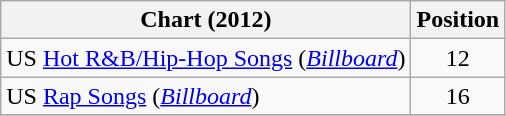<table class="wikitable">
<tr>
<th scope="col">Chart (2012)</th>
<th scope="col">Position</th>
</tr>
<tr>
<td>US <a href='#'>Hot R&B/Hip-Hop Songs</a> (<em><a href='#'>Billboard</a></em>)</td>
<td style="text-align:center;">12</td>
</tr>
<tr>
<td>US <a href='#'>Rap Songs</a> (<em><a href='#'>Billboard</a></em>)</td>
<td style="text-align:center;">16</td>
</tr>
<tr>
</tr>
</table>
